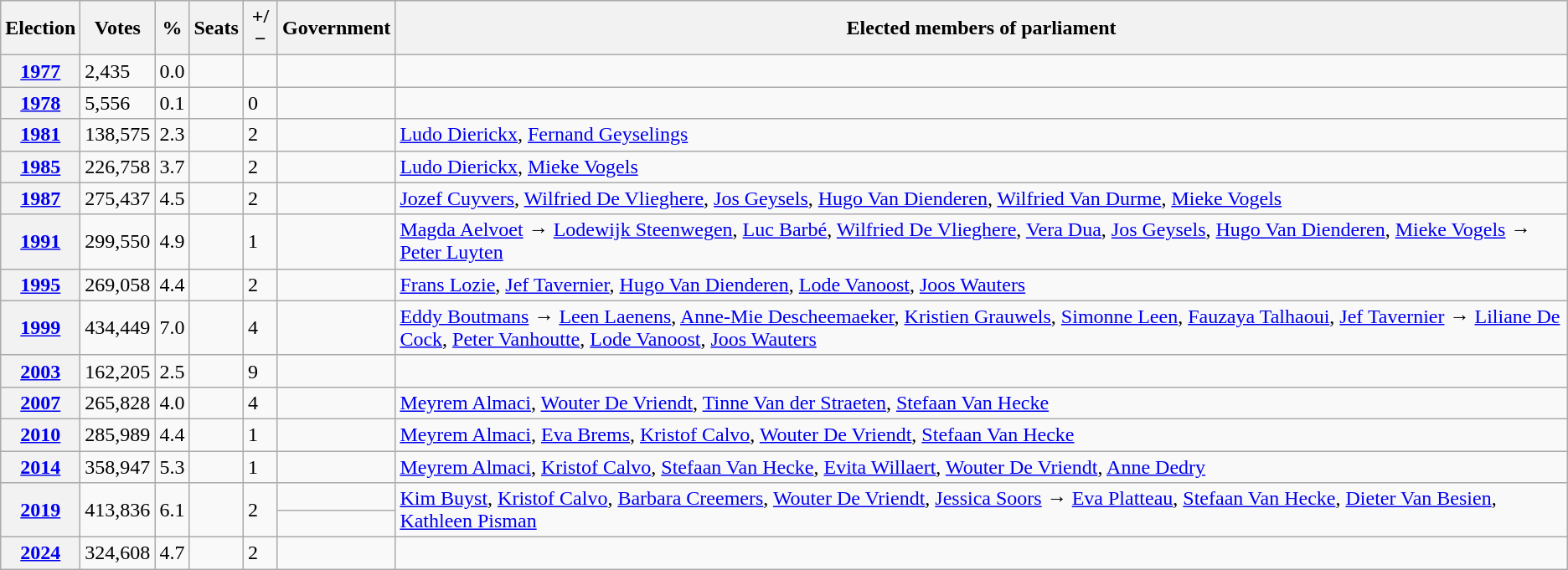<table class="wikitable" style="text-align:left;">
<tr>
<th>Election</th>
<th>Votes</th>
<th>%</th>
<th>Seats</th>
<th>+/−</th>
<th>Government</th>
<th>Elected members of parliament</th>
</tr>
<tr>
<th><a href='#'>1977</a></th>
<td>2,435</td>
<td>0.0</td>
<td></td>
<td></td>
<td></td>
<td></td>
</tr>
<tr>
<th><a href='#'>1978</a></th>
<td>5,556</td>
<td>0.1</td>
<td></td>
<td> 0</td>
<td></td>
<td></td>
</tr>
<tr>
<th><a href='#'>1981</a></th>
<td>138,575</td>
<td>2.3</td>
<td></td>
<td> 2</td>
<td></td>
<td><a href='#'>Ludo Dierickx</a>, <a href='#'>Fernand Geyselings</a></td>
</tr>
<tr>
<th><a href='#'>1985</a></th>
<td>226,758</td>
<td>3.7</td>
<td></td>
<td> 2</td>
<td></td>
<td><a href='#'>Ludo Dierickx</a>, <a href='#'>Mieke Vogels</a></td>
</tr>
<tr>
<th><a href='#'>1987</a></th>
<td>275,437</td>
<td>4.5</td>
<td></td>
<td> 2</td>
<td></td>
<td><a href='#'>Jozef Cuyvers</a>, <a href='#'>Wilfried De Vlieghere</a>, <a href='#'>Jos Geysels</a>, <a href='#'>Hugo Van Dienderen</a>, <a href='#'>Wilfried Van Durme</a>, <a href='#'>Mieke Vogels</a></td>
</tr>
<tr>
<th><a href='#'>1991</a></th>
<td>299,550</td>
<td>4.9</td>
<td></td>
<td> 1</td>
<td></td>
<td><a href='#'>Magda Aelvoet</a>  → <a href='#'>Lodewijk Steenwegen</a>, <a href='#'>Luc Barbé</a>, <a href='#'>Wilfried De Vlieghere</a>, <a href='#'>Vera Dua</a>, <a href='#'>Jos Geysels</a>, <a href='#'>Hugo Van Dienderen</a>, <a href='#'>Mieke Vogels</a>  → <a href='#'>Peter Luyten</a></td>
</tr>
<tr>
<th><a href='#'>1995</a></th>
<td>269,058</td>
<td>4.4</td>
<td></td>
<td> 2</td>
<td></td>
<td><a href='#'>Frans Lozie</a>, <a href='#'>Jef Tavernier</a>, <a href='#'>Hugo Van Dienderen</a>, <a href='#'>Lode Vanoost</a>, <a href='#'>Joos Wauters</a></td>
</tr>
<tr>
<th><a href='#'>1999</a></th>
<td>434,449</td>
<td>7.0</td>
<td></td>
<td> 4</td>
<td></td>
<td><a href='#'>Eddy Boutmans</a>  → <a href='#'>Leen Laenens</a>, <a href='#'>Anne-Mie Descheemaeker</a>, <a href='#'>Kristien Grauwels</a>, <a href='#'>Simonne Leen</a>, <a href='#'>Fauzaya Talhaoui</a>, <a href='#'>Jef Tavernier</a>  → <a href='#'>Liliane De Cock</a>, <a href='#'>Peter Vanhoutte</a>, <a href='#'>Lode Vanoost</a>, <a href='#'>Joos Wauters</a></td>
</tr>
<tr>
<th><a href='#'>2003</a></th>
<td>162,205</td>
<td>2.5</td>
<td></td>
<td> 9</td>
<td></td>
<td></td>
</tr>
<tr>
<th><a href='#'>2007</a></th>
<td>265,828</td>
<td>4.0</td>
<td></td>
<td> 4</td>
<td></td>
<td> <a href='#'>Meyrem Almaci</a>,  <a href='#'>Wouter De Vriendt</a>,  <a href='#'>Tinne Van der Straeten</a>,  <a href='#'>Stefaan Van Hecke</a></td>
</tr>
<tr>
<th><a href='#'>2010</a></th>
<td>285,989</td>
<td>4.4</td>
<td></td>
<td> 1</td>
<td></td>
<td> <a href='#'>Meyrem Almaci</a>,  <a href='#'>Eva Brems</a>,  <a href='#'>Kristof Calvo</a>,  <a href='#'>Wouter De Vriendt</a>,  <a href='#'>Stefaan Van Hecke</a></td>
</tr>
<tr>
<th><a href='#'>2014</a></th>
<td>358,947</td>
<td>5.3</td>
<td></td>
<td> 1</td>
<td></td>
<td><a href='#'>Meyrem Almaci</a>, <a href='#'>Kristof Calvo</a>, <a href='#'>Stefaan Van Hecke</a>,  <a href='#'>Evita Willaert</a>, <a href='#'>Wouter De Vriendt</a>, <a href='#'>Anne Dedry</a></td>
</tr>
<tr>
<th rowspan=2><a href='#'>2019</a></th>
<td rowspan=2>413,836</td>
<td rowspan=2>6.1</td>
<td rowspan=2></td>
<td rowspan=2> 2</td>
<td></td>
<td rowspan=2> <a href='#'>Kim Buyst</a>,  <a href='#'>Kristof Calvo</a>,  <a href='#'>Barbara Creemers</a>,  <a href='#'>Wouter De Vriendt</a>,  <a href='#'>Jessica Soors</a>  →  <a href='#'>Eva Platteau</a>,  <a href='#'>Stefaan Van Hecke</a>,  <a href='#'>Dieter Van Besien</a>,  <a href='#'>Kathleen Pisman</a></td>
</tr>
<tr>
<td></td>
</tr>
<tr>
<th><a href='#'>2024</a></th>
<td>324,608</td>
<td>4.7</td>
<td></td>
<td> 2</td>
<td></td>
</tr>
</table>
